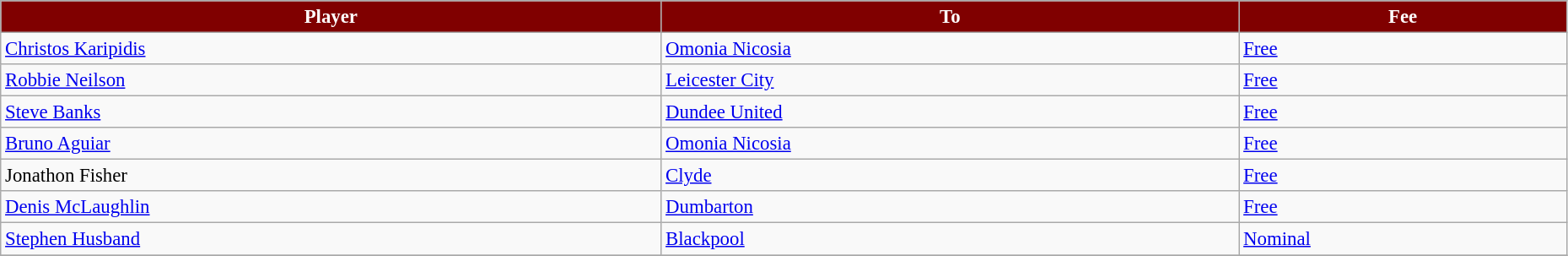<table class="wikitable" style="text-align:left; font-size:95%;width:98%;">
<tr>
<th style="background:maroon; color:white;">Player</th>
<th style="background:maroon; color:white;">To</th>
<th style="background:maroon; color:white;">Fee</th>
</tr>
<tr>
<td> <a href='#'>Christos Karipidis</a></td>
<td> <a href='#'>Omonia Nicosia</a></td>
<td><a href='#'>Free</a></td>
</tr>
<tr>
<td> <a href='#'>Robbie Neilson</a></td>
<td> <a href='#'>Leicester City</a></td>
<td><a href='#'>Free</a></td>
</tr>
<tr>
<td> <a href='#'>Steve Banks</a></td>
<td> <a href='#'>Dundee United</a></td>
<td><a href='#'>Free</a></td>
</tr>
<tr>
<td> <a href='#'>Bruno Aguiar</a></td>
<td> <a href='#'>Omonia Nicosia</a></td>
<td><a href='#'>Free</a></td>
</tr>
<tr>
<td> Jonathon Fisher</td>
<td> <a href='#'>Clyde</a></td>
<td><a href='#'>Free</a></td>
</tr>
<tr>
<td> <a href='#'>Denis McLaughlin</a></td>
<td> <a href='#'>Dumbarton</a></td>
<td><a href='#'>Free</a></td>
</tr>
<tr>
<td> <a href='#'>Stephen Husband</a></td>
<td> <a href='#'>Blackpool</a></td>
<td><a href='#'>Nominal</a></td>
</tr>
<tr>
</tr>
</table>
